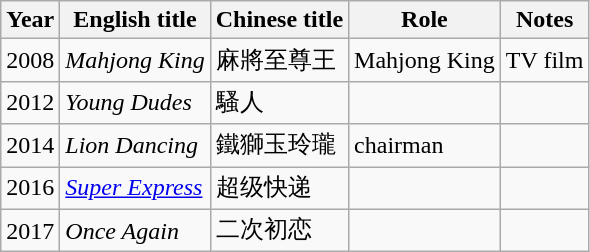<table class="wikitable sortable">
<tr>
<th>Year</th>
<th>English title</th>
<th>Chinese title</th>
<th>Role</th>
<th class="unsortable">Notes</th>
</tr>
<tr>
<td>2008</td>
<td><em>Mahjong King</em></td>
<td>麻將至尊王</td>
<td>Mahjong King</td>
<td>TV film</td>
</tr>
<tr>
<td>2012</td>
<td><em>Young Dudes</em></td>
<td>騷人</td>
<td></td>
<td></td>
</tr>
<tr>
<td>2014</td>
<td><em>Lion Dancing</em></td>
<td>鐵獅玉玲瓏</td>
<td>chairman</td>
<td></td>
</tr>
<tr>
<td>2016</td>
<td><em><a href='#'>Super Express</a></em></td>
<td>超级快递</td>
<td></td>
<td></td>
</tr>
<tr>
<td>2017</td>
<td><em>Once Again</em></td>
<td>二次初恋</td>
<td></td>
<td></td>
</tr>
</table>
